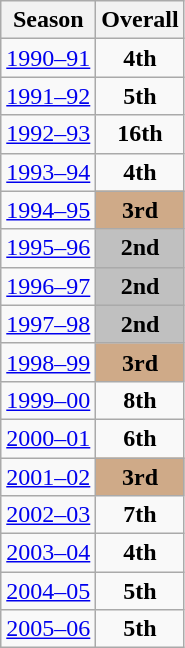<table class="wikitable" style="text-align:center;">
<tr>
<th>Season</th>
<th>Overall</th>
</tr>
<tr>
<td><a href='#'>1990–91</a></td>
<td><strong>4th</strong></td>
</tr>
<tr>
<td><a href='#'>1991–92</a></td>
<td><strong>5th</strong></td>
</tr>
<tr>
<td><a href='#'>1992–93</a></td>
<td><strong>16th</strong></td>
</tr>
<tr>
<td><a href='#'>1993–94</a></td>
<td><strong>4th</strong></td>
</tr>
<tr>
<td><a href='#'>1994–95</a></td>
<td style="background:#cfaa88;"><strong>3rd</strong></td>
</tr>
<tr>
<td><a href='#'>1995–96</a></td>
<td style="background:silver;"><strong>2nd</strong></td>
</tr>
<tr>
<td><a href='#'>1996–97</a></td>
<td style="background:silver;"><strong>2nd</strong></td>
</tr>
<tr>
<td><a href='#'>1997–98</a></td>
<td style="background:silver;"><strong>2nd</strong></td>
</tr>
<tr>
<td><a href='#'>1998–99</a></td>
<td style="background:#cfaa88;"><strong>3rd</strong></td>
</tr>
<tr>
<td><a href='#'>1999–00</a></td>
<td><strong>8th</strong></td>
</tr>
<tr>
<td><a href='#'>2000–01</a></td>
<td><strong>6th</strong></td>
</tr>
<tr>
<td><a href='#'>2001–02</a></td>
<td style="background:#cfaa88;"><strong>3rd</strong></td>
</tr>
<tr>
<td><a href='#'>2002–03</a></td>
<td><strong>7th</strong></td>
</tr>
<tr>
<td><a href='#'>2003–04</a></td>
<td><strong>4th</strong></td>
</tr>
<tr>
<td><a href='#'>2004–05</a></td>
<td><strong>5th</strong></td>
</tr>
<tr>
<td><a href='#'>2005–06</a></td>
<td><strong>5th</strong></td>
</tr>
</table>
